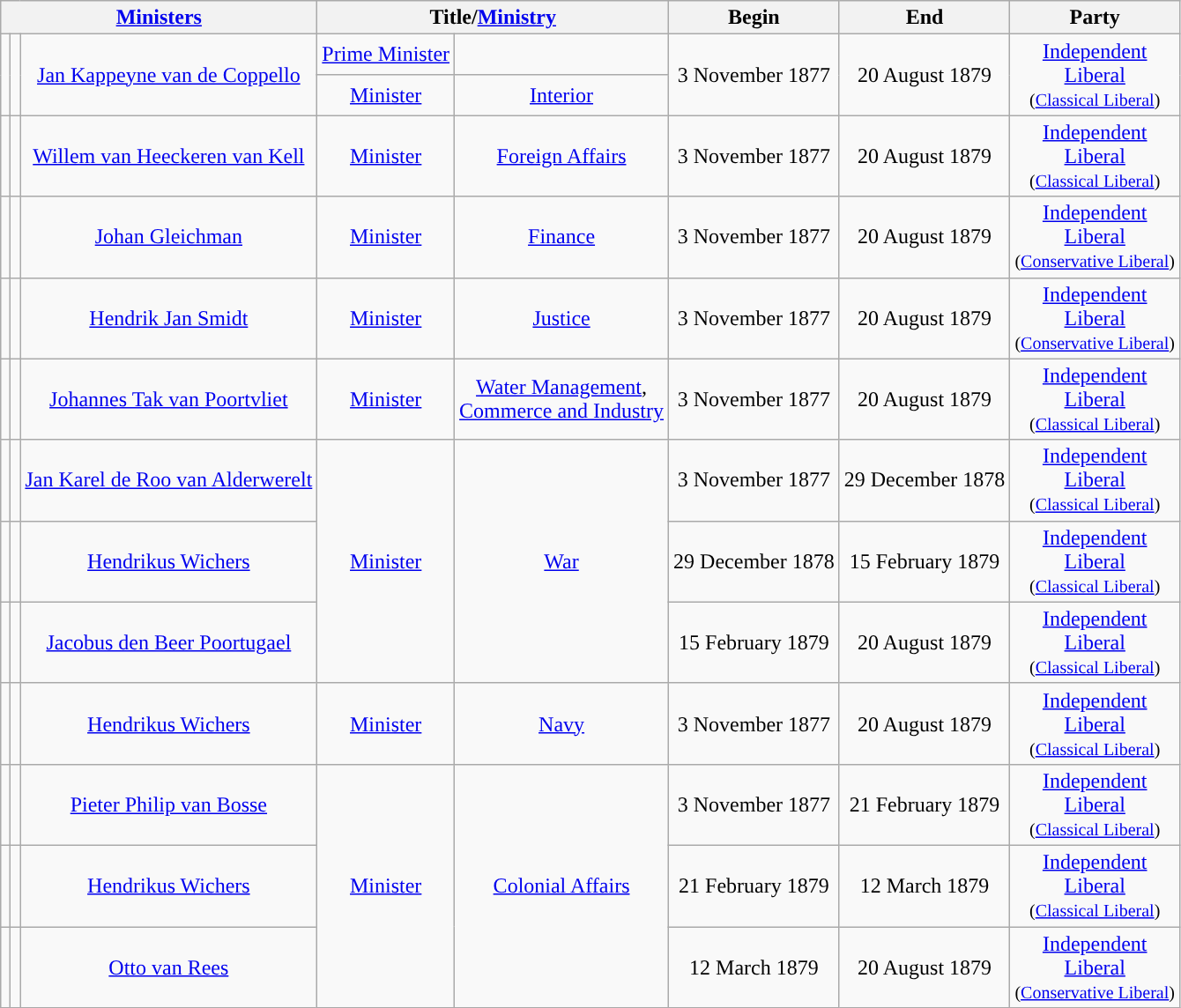<table class="wikitable" style="text-align:center">
<tr>
<th colspan=3><a href='#'>Ministers</a></th>
<th colspan=2>Title/<a href='#'>Ministry</a></th>
<th>Begin</th>
<th>End</th>
<th>Party</th>
</tr>
<tr>
<td rowspan=2 style="background:"></td>
<td rowspan=2></td>
<td rowspan=2><a href='#'>Jan Kappeyne van de Coppello</a></td>
<td><a href='#'>Prime Minister</a></td>
<td></td>
<td rowspan=2>3 November 1877</td>
<td rowspan=2>20 August 1879</td>
<td rowspan=2><a href='#'>Independent <br> Liberal</a> <br> <small>(<a href='#'>Classical Liberal</a>)</small></td>
</tr>
<tr>
<td><a href='#'>Minister</a></td>
<td><a href='#'>Interior</a></td>
</tr>
<tr>
<td style="background:"></td>
<td></td>
<td><a href='#'>Willem van Heeckeren van Kell</a></td>
<td><a href='#'>Minister</a></td>
<td><a href='#'>Foreign Affairs</a></td>
<td>3 November 1877</td>
<td>20 August 1879</td>
<td><a href='#'>Independent <br> Liberal</a> <br> <small>(<a href='#'>Classical Liberal</a>)</small></td>
</tr>
<tr>
<td style="background:"></td>
<td></td>
<td><a href='#'>Johan Gleichman</a></td>
<td><a href='#'>Minister</a></td>
<td><a href='#'>Finance</a></td>
<td>3 November 1877</td>
<td>20 August 1879</td>
<td><a href='#'>Independent <br> Liberal</a> <br> <small>(<a href='#'>Conservative Liberal</a>)</small></td>
</tr>
<tr>
<td style="background:"></td>
<td></td>
<td><a href='#'>Hendrik Jan Smidt</a></td>
<td><a href='#'>Minister</a></td>
<td><a href='#'>Justice</a></td>
<td>3 November 1877</td>
<td>20 August 1879</td>
<td><a href='#'>Independent <br> Liberal</a> <br> <small>(<a href='#'>Conservative Liberal</a>)</small></td>
</tr>
<tr>
<td style="background:"></td>
<td></td>
<td><a href='#'>Johannes Tak van Poortvliet</a></td>
<td><a href='#'>Minister</a></td>
<td><a href='#'>Water Management</a>, <br> <a href='#'>Commerce and Industry</a></td>
<td>3 November 1877</td>
<td>20 August 1879</td>
<td><a href='#'>Independent <br> Liberal</a> <br> <small>(<a href='#'>Classical Liberal</a>)</small></td>
</tr>
<tr>
<td style="background:"></td>
<td></td>
<td><a href='#'>Jan Karel de Roo van Alderwerelt</a></td>
<td rowspan=3><a href='#'>Minister</a></td>
<td rowspan=3><a href='#'>War</a></td>
<td>3 November 1877</td>
<td>29 December 1878 <br> </td>
<td><a href='#'>Independent <br> Liberal</a> <br> <small>(<a href='#'>Classical Liberal</a>)</small></td>
</tr>
<tr>
<td style="background:"></td>
<td></td>
<td><a href='#'>Hendrikus Wichers</a></td>
<td>29 December 1878</td>
<td>15 February 1879</td>
<td><a href='#'>Independent <br> Liberal</a> <br> <small>(<a href='#'>Classical Liberal</a>)</small></td>
</tr>
<tr>
<td style="background:"></td>
<td></td>
<td><a href='#'>Jacobus den Beer Poortugael</a></td>
<td>15 February 1879</td>
<td>20 August 1879</td>
<td><a href='#'>Independent <br> Liberal</a> <br> <small>(<a href='#'>Classical Liberal</a>)</small></td>
</tr>
<tr>
<td style="background:"></td>
<td></td>
<td><a href='#'>Hendrikus Wichers</a></td>
<td><a href='#'>Minister</a></td>
<td><a href='#'>Navy</a></td>
<td>3 November 1877</td>
<td>20 August 1879</td>
<td><a href='#'>Independent <br> Liberal</a> <br> <small>(<a href='#'>Classical Liberal</a>)</small></td>
</tr>
<tr>
<td style="background:"></td>
<td></td>
<td><a href='#'>Pieter Philip van Bosse</a></td>
<td rowspan=3><a href='#'>Minister</a></td>
<td rowspan=3><a href='#'>Colonial Affairs</a></td>
<td>3 November 1877</td>
<td>21 February 1879</td>
<td><a href='#'>Independent <br> Liberal</a> <br> <small>(<a href='#'>Classical Liberal</a>)</small></td>
</tr>
<tr>
<td style="background:"></td>
<td></td>
<td><a href='#'>Hendrikus Wichers</a></td>
<td>21 February 1879</td>
<td>12 March 1879</td>
<td><a href='#'>Independent <br> Liberal</a> <br> <small>(<a href='#'>Classical Liberal</a>)</small></td>
</tr>
<tr>
<td style="background:"></td>
<td></td>
<td><a href='#'>Otto van Rees</a></td>
<td>12 March 1879</td>
<td>20 August 1879</td>
<td><a href='#'>Independent <br> Liberal</a> <br> <small>(<a href='#'>Conservative Liberal</a>)</small></td>
</tr>
</table>
